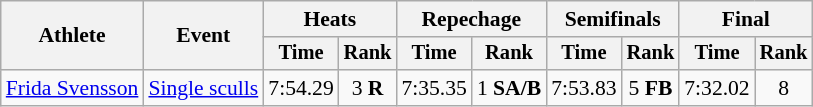<table class="wikitable" style="font-size:90%;">
<tr>
<th rowspan="2">Athlete</th>
<th rowspan="2">Event</th>
<th colspan="2">Heats</th>
<th colspan="2">Repechage</th>
<th colspan="2">Semifinals</th>
<th colspan="2">Final</th>
</tr>
<tr style="font-size:95%">
<th>Time</th>
<th>Rank</th>
<th>Time</th>
<th>Rank</th>
<th>Time</th>
<th>Rank</th>
<th>Time</th>
<th>Rank</th>
</tr>
<tr align=center>
<td align=left><a href='#'>Frida Svensson</a></td>
<td align=left><a href='#'>Single sculls</a></td>
<td>7:54.29</td>
<td>3 <strong>R</strong></td>
<td>7:35.35</td>
<td>1 <strong>SA/B</strong></td>
<td>7:53.83</td>
<td>5 <strong>FB</strong></td>
<td>7:32.02</td>
<td>8</td>
</tr>
</table>
